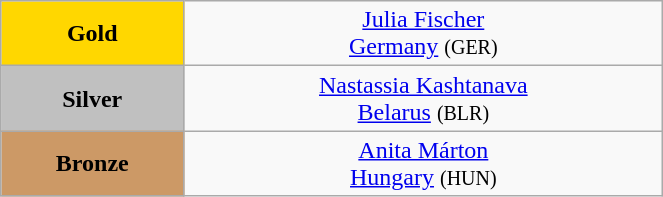<table class="wikitable" style=" text-align:center; " width="35%">
<tr>
<td bgcolor="gold"><strong>Gold</strong></td>
<td> <a href='#'>Julia Fischer</a> <br> <a href='#'>Germany</a> <small>(GER)</small></td>
</tr>
<tr>
<td bgcolor="silver"><strong>Silver</strong></td>
<td> <a href='#'>Nastassia Kashtanava</a> <br> <a href='#'>Belarus</a> <small>(BLR)</small></td>
</tr>
<tr>
<td bgcolor="CC9966"><strong>Bronze</strong></td>
<td> <a href='#'>Anita Márton</a> <br> <a href='#'>Hungary</a> <small>(HUN)</small></td>
</tr>
</table>
